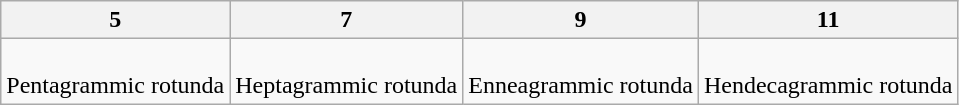<table class=wikitable>
<tr>
<th>5</th>
<th>7</th>
<th>9</th>
<th>11</th>
</tr>
<tr valign=top align=center>
<td><br>Pentagrammic rotunda</td>
<td><br>Heptagrammic rotunda</td>
<td><br>Enneagrammic rotunda</td>
<td><br>Hendecagrammic rotunda</td>
</tr>
</table>
